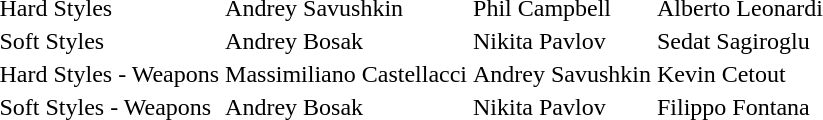<table>
<tr>
<td>Hard Styles</td>
<td>Andrey Savushkin </td>
<td>Phil Campbell </td>
<td>Alberto Leonardi </td>
</tr>
<tr>
<td>Soft Styles</td>
<td>Andrey Bosak </td>
<td>Nikita Pavlov </td>
<td>Sedat Sagiroglu </td>
</tr>
<tr>
<td>Hard Styles - Weapons</td>
<td>Massimiliano Castellacci </td>
<td>Andrey Savushkin </td>
<td>Kevin Cetout </td>
</tr>
<tr>
<td>Soft Styles - Weapons</td>
<td>Andrey Bosak </td>
<td>Nikita Pavlov </td>
<td>Filippo Fontana </td>
</tr>
<tr>
</tr>
</table>
